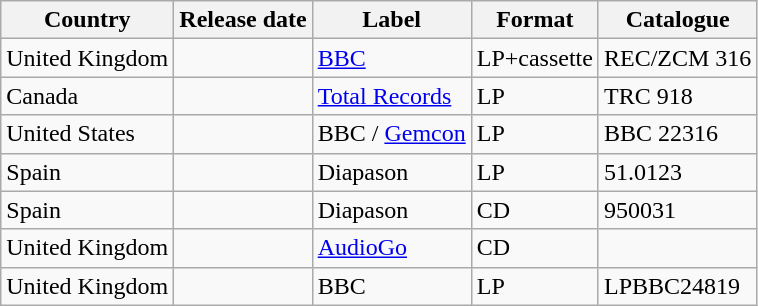<table class="wikitable">
<tr>
<th>Country</th>
<th>Release date</th>
<th>Label</th>
<th>Format</th>
<th>Catalogue</th>
</tr>
<tr>
<td>United Kingdom</td>
<td></td>
<td><a href='#'>BBC</a></td>
<td>LP+cassette</td>
<td>REC/ZCM 316</td>
</tr>
<tr>
<td>Canada</td>
<td></td>
<td><a href='#'>Total Records</a></td>
<td>LP</td>
<td>TRC 918</td>
</tr>
<tr>
<td>United States</td>
<td></td>
<td>BBC / <a href='#'>Gemcon</a></td>
<td>LP</td>
<td>BBC 22316</td>
</tr>
<tr>
<td>Spain</td>
<td></td>
<td>Diapason</td>
<td>LP</td>
<td>51.0123</td>
</tr>
<tr>
<td>Spain</td>
<td></td>
<td>Diapason</td>
<td>CD</td>
<td>950031</td>
</tr>
<tr>
<td>United Kingdom</td>
<td></td>
<td><a href='#'>AudioGo</a></td>
<td>CD</td>
<td></td>
</tr>
<tr>
<td>United Kingdom</td>
<td></td>
<td>BBC</td>
<td>LP</td>
<td>LPBBC24819</td>
</tr>
</table>
